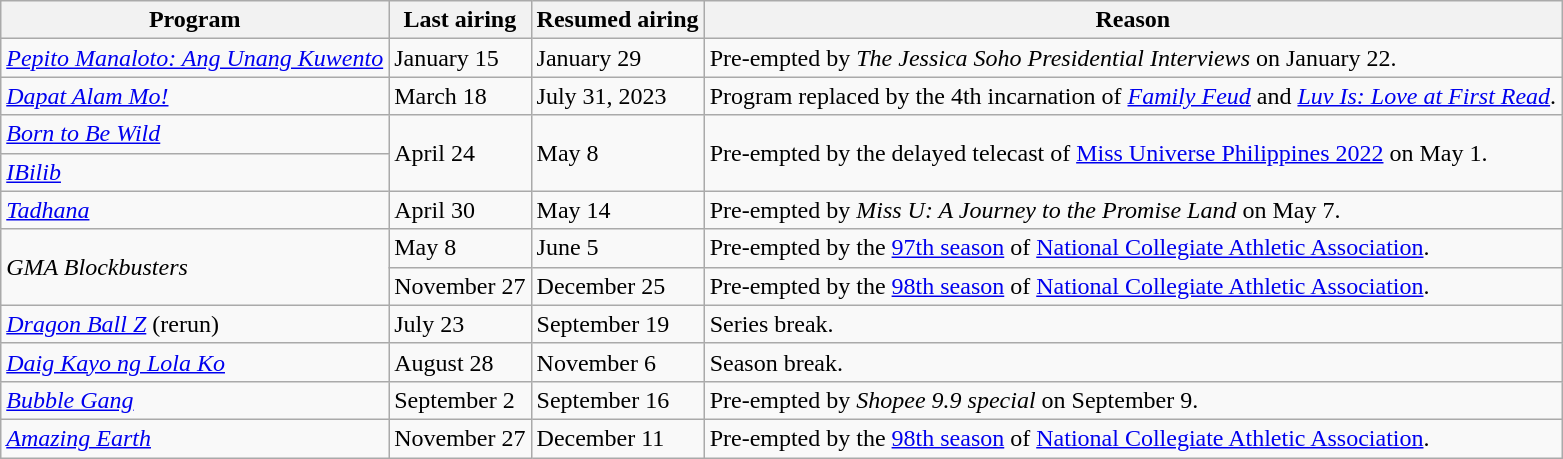<table class="wikitable">
<tr>
<th>Program</th>
<th>Last airing</th>
<th>Resumed airing</th>
<th>Reason</th>
</tr>
<tr>
<td><em><a href='#'>Pepito Manaloto: Ang Unang Kuwento</a></em></td>
<td>January 15</td>
<td>January 29</td>
<td>Pre-empted by <em>The Jessica Soho Presidential Interviews</em> on January 22.</td>
</tr>
<tr>
<td><em><a href='#'>Dapat Alam Mo!</a></em></td>
<td>March 18</td>
<td>July 31, 2023</td>
<td>Program replaced by the 4th incarnation of <em><a href='#'>Family Feud</a></em> and <em><a href='#'>Luv Is: Love at First Read</a></em>.</td>
</tr>
<tr>
<td><em><a href='#'>Born to Be Wild</a></em></td>
<td rowspan="2">April 24</td>
<td rowspan="2">May 8</td>
<td rowspan="2">Pre-empted by the delayed telecast of <a href='#'>Miss Universe Philippines 2022</a> on May 1.</td>
</tr>
<tr>
<td><em><a href='#'>IBilib</a></em></td>
</tr>
<tr>
<td><em><a href='#'>Tadhana</a></em></td>
<td>April 30</td>
<td>May 14</td>
<td>Pre-empted by <em>Miss U: A Journey to the Promise Land</em> on May 7.</td>
</tr>
<tr>
<td rowspan="2"><em>GMA Blockbusters</em></td>
<td>May 8</td>
<td>June 5</td>
<td>Pre-empted by the <a href='#'>97th season</a> of <a href='#'>National Collegiate Athletic Association</a>.</td>
</tr>
<tr>
<td>November 27</td>
<td>December 25</td>
<td>Pre-empted by the <a href='#'>98th season</a> of <a href='#'>National Collegiate Athletic Association</a>.</td>
</tr>
<tr>
<td><em><a href='#'>Dragon Ball Z</a></em> (rerun)</td>
<td>July 23</td>
<td>September 19</td>
<td>Series break.</td>
</tr>
<tr>
<td><em><a href='#'>Daig Kayo ng Lola Ko</a></em></td>
<td>August 28</td>
<td>November 6</td>
<td>Season break.</td>
</tr>
<tr>
<td><em><a href='#'>Bubble Gang</a></em></td>
<td>September 2</td>
<td>September 16</td>
<td>Pre-empted by <em>Shopee 9.9 special</em> on September 9.</td>
</tr>
<tr>
<td><em><a href='#'>Amazing Earth</a></em></td>
<td>November 27</td>
<td>December 11</td>
<td>Pre-empted by the <a href='#'>98th season</a> of <a href='#'>National Collegiate Athletic Association</a>.</td>
</tr>
</table>
